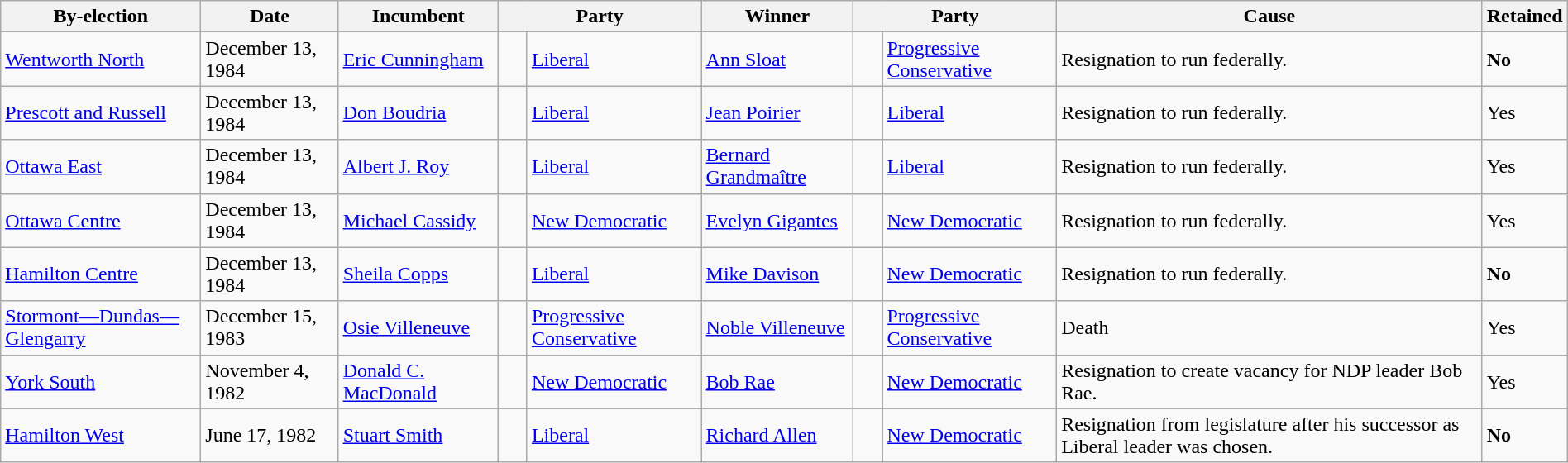<table class=wikitable style="width:100%">
<tr>
<th>By-election</th>
<th>Date</th>
<th>Incumbent</th>
<th colspan=2>Party</th>
<th>Winner</th>
<th colspan=2>Party</th>
<th>Cause</th>
<th>Retained</th>
</tr>
<tr>
<td><a href='#'>Wentworth North</a></td>
<td>December 13, 1984</td>
<td><a href='#'>Eric Cunningham</a></td>
<td>    </td>
<td><a href='#'>Liberal</a></td>
<td><a href='#'>Ann Sloat</a></td>
<td>   </td>
<td><a href='#'>Progressive Conservative</a></td>
<td>Resignation to run federally.</td>
<td><strong>No</strong></td>
</tr>
<tr>
<td><a href='#'>Prescott and Russell</a></td>
<td>December 13, 1984</td>
<td><a href='#'>Don Boudria</a></td>
<td>    </td>
<td><a href='#'>Liberal</a></td>
<td><a href='#'>Jean Poirier</a></td>
<td>    </td>
<td><a href='#'>Liberal</a></td>
<td>Resignation to run federally.</td>
<td>Yes</td>
</tr>
<tr>
<td><a href='#'>Ottawa East</a></td>
<td>December 13, 1984</td>
<td><a href='#'>Albert J. Roy</a></td>
<td>    </td>
<td><a href='#'>Liberal</a></td>
<td><a href='#'>Bernard Grandmaître</a></td>
<td>    </td>
<td><a href='#'>Liberal</a></td>
<td>Resignation to run federally.</td>
<td>Yes</td>
</tr>
<tr>
<td><a href='#'>Ottawa Centre</a></td>
<td>December 13, 1984</td>
<td><a href='#'>Michael Cassidy</a></td>
<td>   </td>
<td><a href='#'>New Democratic</a></td>
<td><a href='#'>Evelyn Gigantes</a></td>
<td>   </td>
<td><a href='#'>New Democratic</a></td>
<td>Resignation to run federally.</td>
<td>Yes</td>
</tr>
<tr>
<td><a href='#'>Hamilton Centre</a></td>
<td>December 13, 1984</td>
<td><a href='#'>Sheila Copps</a></td>
<td>    </td>
<td><a href='#'>Liberal</a></td>
<td><a href='#'>Mike Davison</a></td>
<td>   </td>
<td><a href='#'>New Democratic</a></td>
<td>Resignation to run federally.</td>
<td><strong>No</strong></td>
</tr>
<tr>
<td><a href='#'>Stormont—Dundas—Glengarry</a></td>
<td>December 15, 1983</td>
<td><a href='#'>Osie Villeneuve</a></td>
<td>   </td>
<td><a href='#'>Progressive Conservative</a></td>
<td><a href='#'>Noble Villeneuve</a></td>
<td>   </td>
<td><a href='#'>Progressive Conservative</a></td>
<td>Death</td>
<td>Yes</td>
</tr>
<tr>
<td><a href='#'>York South</a></td>
<td>November 4, 1982</td>
<td><a href='#'>Donald C. MacDonald</a></td>
<td>   </td>
<td><a href='#'>New Democratic</a></td>
<td><a href='#'>Bob Rae</a></td>
<td>   </td>
<td><a href='#'>New Democratic</a></td>
<td>Resignation to create vacancy for NDP leader Bob Rae.</td>
<td>Yes</td>
</tr>
<tr>
<td><a href='#'>Hamilton West</a></td>
<td>June 17, 1982</td>
<td><a href='#'>Stuart Smith</a></td>
<td>    </td>
<td><a href='#'>Liberal</a></td>
<td><a href='#'>Richard Allen</a></td>
<td>   </td>
<td><a href='#'>New Democratic</a></td>
<td>Resignation from legislature after his successor as Liberal leader was chosen.</td>
<td><strong>No</strong></td>
</tr>
</table>
